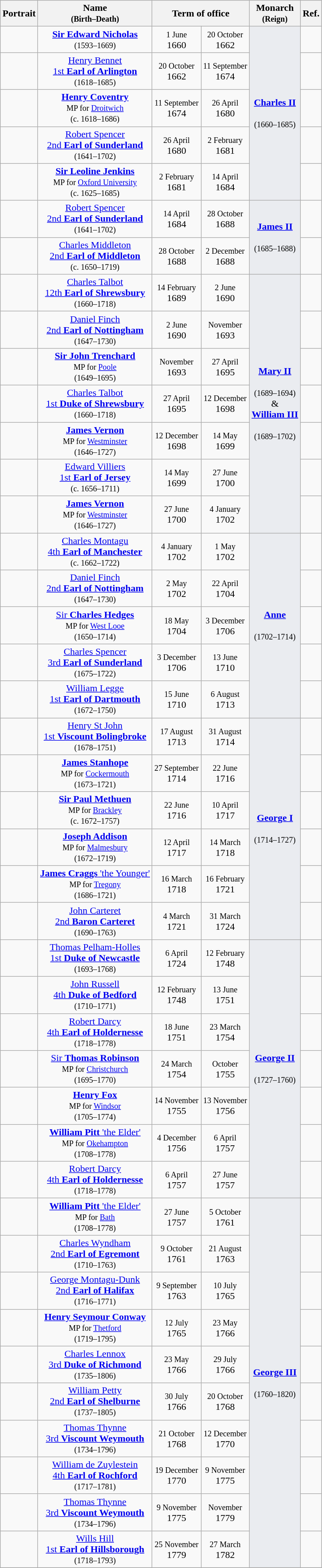<table class="wikitable" style="text-align:center; white-space: nowrap;">
<tr>
<th>Portrait</th>
<th>Name<br><small>(Birth–Death)</small></th>
<th colspan=2>Term of office</th>
<th>Monarch<br><small>(Reign)</small></th>
<th><abbr>Ref.</abbr></th>
</tr>
<tr>
<td></td>
<td><strong><a href='#'>Sir Edward Nicholas</a></strong><br><small>(1593–1669)</small></td>
<td><small>1 June</small><br>1660</td>
<td><small>20 October</small><br>1662</td>
<td rowspan=6 style="background:#eaecf0"><a href='#'><strong>Charles II</strong></a><br><br><small>(1660–1685)</small></td>
<td></td>
</tr>
<tr>
<td></td>
<td><a href='#'>Henry Bennet<br>1st <strong>Earl of Arlington</strong></a><br><small>(1618–1685)</small> </td>
<td><small>20 October</small><br>1662</td>
<td><small>11 September</small><br>1674</td>
<td></td>
</tr>
<tr>
<td></td>
<td><strong><a href='#'>Henry Coventry</a></strong><br><small>MP for <a href='#'>Droitwich</a><br>(<abbr>c.</abbr> 1618–1686)</small></td>
<td><small>11 September</small><br>1674</td>
<td><small>26 April</small><br>1680</td>
<td></td>
</tr>
<tr>
<td></td>
<td><a href='#'>Robert Spencer<br>2nd <strong>Earl of Sunderland</strong></a><br><small>(1641–1702)</small></td>
<td><small>26 April</small><br>1680</td>
<td><small>2 February</small><br>1681</td>
<td></td>
</tr>
<tr>
<td></td>
<td><strong><a href='#'>Sir Leoline Jenkins</a></strong><br><small>MP for <a href='#'>Oxford University</a><br>(<abbr>c.</abbr> 1625–1685)</small></td>
<td><small>2 February</small><br>1681</td>
<td><small>14 April</small><br>1684</td>
<td></td>
</tr>
<tr>
<td rowspan=2></td>
<td rowspan=2><a href='#'>Robert Spencer<br>2nd <strong>Earl of Sunderland</strong></a><br><small>(1641–1702)</small></td>
<td rowspan=2><small>14 April</small><br>1684</td>
<td rowspan=2><small>28 October</small><br>1688</td>
<td rowspan=2></td>
</tr>
<tr>
<td rowspan=2 style="background:#eaecf0"><a href='#'><strong>James II</strong></a><br><br><small>(1685–1688)</small></td>
</tr>
<tr>
<td></td>
<td><a href='#'>Charles Middleton<br>2nd <strong>Earl of Middleton</strong></a><br><small>(<abbr>c.</abbr> 1650–1719)</small></td>
<td><small>28 October</small><br>1688</td>
<td><small>2 December</small><br>1688</td>
<td></td>
</tr>
<tr>
<td></td>
<td><a href='#'>Charles Talbot<br>12th <strong>Earl of Shrewsbury</strong></a><br><small>(1660–1718)</small></td>
<td><small>14 February</small><br>1689</td>
<td><small>2 June</small><br>1690</td>
<td rowspan=8 style="background:#eaecf0"><a href='#'><strong>Mary II</strong></a><br><br><small>(1689–1694)</small><br>&<br><a href='#'><strong>William III</strong></a><br><br><small>(1689–1702)</small></td>
<td></td>
</tr>
<tr>
<td></td>
<td><a href='#'>Daniel Finch<br>2nd <strong>Earl of Nottingham</strong></a><br><small>(1647–1730)</small> </td>
<td><small>2 June</small><br>1690</td>
<td><small>November</small><br>1693</td>
<td></td>
</tr>
<tr>
<td></td>
<td><a href='#'><strong>Sir John Trenchard</strong></a><br><small>MP for <a href='#'>Poole</a><br>(1649–1695)</small></td>
<td><small>November</small><br>1693</td>
<td><small>27 April</small><br>1695</td>
<td></td>
</tr>
<tr>
<td></td>
<td><a href='#'>Charles Talbot<br>1st <strong>Duke of Shrewsbury</strong></a><br><small>(1660–1718)</small></td>
<td><small>27 April</small><br>1695</td>
<td><small>12 December</small><br>1698</td>
<td></td>
</tr>
<tr>
<td></td>
<td><strong><a href='#'>James Vernon</a></strong><br><small>MP for <a href='#'>Westminster</a><br>(1646–1727)</small> </td>
<td><small>12 December</small><br>1698</td>
<td><small>14 May</small><br>1699</td>
<td></td>
</tr>
<tr>
<td></td>
<td><a href='#'>Edward Villiers<br>1st <strong>Earl of Jersey</strong></a><br><small>(<abbr>c.</abbr> 1656–1711)</small></td>
<td><small>14 May</small><br>1699</td>
<td><small>27 June</small><br>1700</td>
<td></td>
</tr>
<tr>
<td></td>
<td><strong><a href='#'>James Vernon</a></strong><br><small>MP for <a href='#'>Westminster</a><br>(1646–1727)</small> </td>
<td><small>27 June</small><br>1700</td>
<td><small>4 January</small><br>1702</td>
<td></td>
</tr>
<tr>
<td rowspan=2></td>
<td rowspan=2><a href='#'>Charles Montagu<br>4th <strong>Earl of Manchester</strong></a><br><small>(<abbr>c.</abbr> 1662–1722)</small></td>
<td rowspan=2><small>4 January</small><br>1702</td>
<td rowspan=2><small>1 May</small><br>1702</td>
<td rowspan=2></td>
</tr>
<tr>
<td rowspan=6 style="background:#eaecf0"><a href='#'><strong>Anne</strong></a><br><br><small>(1702–1714)</small></td>
</tr>
<tr>
<td></td>
<td><a href='#'>Daniel Finch<br>2nd <strong>Earl of Nottingham</strong></a><br><small>(1647–1730)</small></td>
<td><small>2 May</small><br>1702</td>
<td><small>22 April</small><br>1704</td>
<td></td>
</tr>
<tr>
<td></td>
<td><a href='#'>Sir <strong>Charles Hedges</strong></a><br><small>MP for <a href='#'>West Looe</a><br>(1650–1714)</small> </td>
<td><small>18 May</small><br>1704</td>
<td><small>3 December</small><br>1706</td>
<td></td>
</tr>
<tr>
<td></td>
<td><a href='#'>Charles Spencer<br>3rd <strong>Earl of Sunderland</strong></a><br><small>(1675–1722)</small></td>
<td><small>3 December</small><br>1706</td>
<td><small>13 June</small><br>1710</td>
<td></td>
</tr>
<tr>
<td></td>
<td><a href='#'>William Legge<br>1st <strong>Earl of Dartmouth</strong></a><br><small>(1672–1750)</small></td>
<td><small>15 June</small><br>1710</td>
<td><small>6 August</small><br>1713</td>
<td></td>
</tr>
<tr>
<td rowspan=2></td>
<td rowspan=2><a href='#'>Henry St John<br>1st <strong>Viscount Bolingbroke</strong></a><br><small>(1678–1751)</small></td>
<td rowspan=2><small>17 August</small><br>1713</td>
<td rowspan=2><small>31 August</small><br>1714</td>
<td rowspan=2></td>
</tr>
<tr>
<td rowspan=7 style="background:#eaecf0"><a href='#'><strong>George I</strong></a><br><br><small>(1714–1727)</small></td>
</tr>
<tr>
<td></td>
<td><a href='#'><strong>James Stanhope</strong></a><br><small>MP for <a href='#'>Cockermouth</a><br>(1673–1721)</small> </td>
<td><small>27 September</small><br>1714</td>
<td><small>22 June</small><br>1716</td>
<td></td>
</tr>
<tr>
<td></td>
<td><a href='#'><strong>Sir Paul Methuen</strong></a><br><small>MP for <a href='#'>Brackley</a><br>(<abbr>c.</abbr> 1672–1757)</small> </td>
<td><small>22 June</small><br>1716</td>
<td><small>10 April</small><br>1717</td>
<td></td>
</tr>
<tr>
<td></td>
<td><strong><a href='#'>Joseph Addison</a></strong><br><small>MP for <a href='#'>Malmesbury</a><br>(1672–1719)</small></td>
<td><small>12 April</small><br>1717</td>
<td><small>14 March</small><br>1718</td>
<td></td>
</tr>
<tr>
<td></td>
<td><a href='#'><strong>James Craggs</strong> 'the Younger'</a><br><small>MP for <a href='#'>Tregony</a><br>(1686–1721)</small></td>
<td><small>16 March</small><br>1718</td>
<td><small>16 February</small><br>1721</td>
<td></td>
</tr>
<tr>
<td></td>
<td><a href='#'>John Carteret<br>2nd <strong>Baron Carteret</strong></a><br><small>(1690–1763)</small></td>
<td><small>4 March</small><br>1721</td>
<td><small>31 March</small><br>1724</td>
<td></td>
</tr>
<tr>
<td rowspan=2></td>
<td rowspan=2><a href='#'>Thomas Pelham-Holles<br>1st <strong>Duke of Newcastle</strong></a><br><small>(1693–1768)</small> </td>
<td rowspan=2><small>6 April</small><br>1724</td>
<td rowspan=2><small>12 February</small><br>1748</td>
<td rowspan=2></td>
</tr>
<tr>
<td rowspan=8 style="background:#eaecf0"><a href='#'><strong>George II</strong></a><br><br><small>(1727–1760)</small></td>
</tr>
<tr>
<td></td>
<td><a href='#'>John Russell<br>4th <strong>Duke of Bedford</strong></a><br><small>(1710–1771)</small></td>
<td><small>12 February</small><br>1748</td>
<td><small>13 June</small><br>1751</td>
<td></td>
</tr>
<tr>
<td></td>
<td><a href='#'>Robert Darcy<br>4th <strong>Earl of Holdernesse</strong></a><br><small>(1718–1778)</small></td>
<td><small>18 June</small><br>1751</td>
<td><small>23 March</small><br>1754</td>
<td></td>
</tr>
<tr>
<td></td>
<td><a href='#'>Sir <strong>Thomas Robinson</strong></a><br><small>MP for <a href='#'>Christchurch</a><br>(1695–1770)</small></td>
<td><small>24 March</small><br>1754</td>
<td><small>October</small><br>1755</td>
<td></td>
</tr>
<tr>
<td></td>
<td><a href='#'><strong>Henry Fox</strong></a><br><small>MP for <a href='#'>Windsor</a><br>(1705–1774)</small></td>
<td><small>14 November</small><br>1755</td>
<td><small>13 November</small><br>1756</td>
<td></td>
</tr>
<tr>
<td></td>
<td><a href='#'><strong>William Pitt</strong> 'the Elder'</a><br><small>MP for <a href='#'>Okehampton</a><br>(1708–1778)</small></td>
<td><small>4 December</small><br>1756</td>
<td><small>6 April</small><br>1757</td>
<td></td>
</tr>
<tr>
<td></td>
<td><a href='#'>Robert Darcy<br>4th <strong>Earl of Holdernesse</strong></a><br><small>(1718–1778)</small> </td>
<td><small>6 April</small><br>1757</td>
<td><small>27 June</small><br>1757</td>
<td></td>
</tr>
<tr>
<td rowspan=2></td>
<td rowspan=2><a href='#'><strong>William Pitt</strong> 'the Elder'</a><br><small>MP for <a href='#'>Bath</a><br>(1708–1778)</small></td>
<td rowspan=2><small>27 June</small><br>1757</td>
<td rowspan=2><small>5 October</small><br>1761</td>
<td rowspan=2></td>
</tr>
<tr>
<td rowspan=10 style="background:#eaecf0"><a href='#'><strong>George III</strong></a><br><br><small>(1760–1820)</small></td>
</tr>
<tr>
<td></td>
<td><a href='#'>Charles Wyndham<br>2nd <strong>Earl of Egremont</strong></a><br><small>(1710–1763)</small></td>
<td><small>9 October</small><br>1761</td>
<td><small>21 August</small><br>1763</td>
<td></td>
</tr>
<tr>
<td></td>
<td><a href='#'>George Montagu-Dunk<br>2nd <strong>Earl of Halifax</strong></a><br><small>(1716–1771)</small></td>
<td><small>9 September</small><br>1763</td>
<td><small>10 July</small><br>1765</td>
<td></td>
</tr>
<tr>
<td></td>
<td><strong><a href='#'>Henry Seymour Conway</a></strong><br><small>MP for <a href='#'>Thetford</a><br>(1719–1795)</small></td>
<td><small>12 July</small><br>1765</td>
<td><small>23 May</small><br>1766</td>
<td></td>
</tr>
<tr>
<td></td>
<td><a href='#'>Charles Lennox<br>3rd <strong>Duke of Richmond</strong></a><br><small>(1735–1806)</small></td>
<td><small>23 May</small><br>1766</td>
<td><small>29 July</small><br>1766</td>
<td></td>
</tr>
<tr>
<td></td>
<td><a href='#'>William Petty<br>2nd <strong>Earl of Shelburne</strong></a><br><small>(1737–1805)</small></td>
<td><small>30 July</small><br>1766</td>
<td><small>20 October</small><br>1768</td>
<td></td>
</tr>
<tr>
<td></td>
<td><a href='#'>Thomas Thynne<br>3rd <strong>Viscount Weymouth</strong></a><br><small>(1734–1796)</small></td>
<td><small>21 October</small><br>1768</td>
<td><small>12 December</small><br>1770</td>
<td></td>
</tr>
<tr>
<td></td>
<td><a href='#'>William de Zuylestein<br>4th <strong>Earl of Rochford</strong></a><br><small>(1717–1781)</small></td>
<td><small>19 December</small><br>1770</td>
<td><small>9 November</small><br>1775</td>
<td></td>
</tr>
<tr>
<td></td>
<td><a href='#'>Thomas Thynne<br>3rd <strong>Viscount Weymouth</strong></a><br><small>(1734–1796)</small> </td>
<td><small>9 November</small><br>1775</td>
<td><small>November</small><br>1779</td>
<td></td>
</tr>
<tr>
<td></td>
<td><a href='#'>Wills Hill<br>1st <strong>Earl of Hillsborough</strong></a><br><small>(1718–1793)</small></td>
<td><small>25 November</small><br>1779</td>
<td><small>27 March</small><br>1782</td>
<td></td>
</tr>
<tr>
</tr>
</table>
